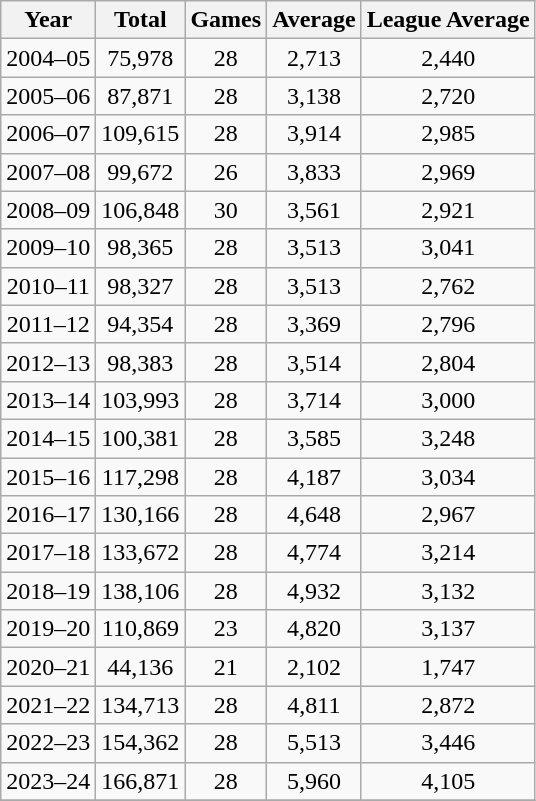<table class=wikitable style="text-align:center">
<tr>
<th>Year</th>
<th>Total</th>
<th>Games</th>
<th>Average</th>
<th>League Average</th>
</tr>
<tr>
<td>2004–05</td>
<td>75,978</td>
<td>28</td>
<td>2,713</td>
<td>2,440</td>
</tr>
<tr>
<td>2005–06</td>
<td>87,871</td>
<td>28</td>
<td>3,138</td>
<td>2,720</td>
</tr>
<tr>
<td>2006–07</td>
<td>109,615</td>
<td>28</td>
<td>3,914</td>
<td>2,985</td>
</tr>
<tr>
<td>2007–08</td>
<td>99,672</td>
<td>26</td>
<td>3,833</td>
<td>2,969</td>
</tr>
<tr>
<td>2008–09</td>
<td>106,848</td>
<td>30</td>
<td>3,561</td>
<td>2,921</td>
</tr>
<tr>
<td>2009–10</td>
<td>98,365</td>
<td>28</td>
<td>3,513</td>
<td>3,041</td>
</tr>
<tr>
<td>2010–11</td>
<td>98,327</td>
<td>28</td>
<td>3,513</td>
<td>2,762</td>
</tr>
<tr>
<td>2011–12</td>
<td>94,354</td>
<td>28</td>
<td>3,369</td>
<td>2,796</td>
</tr>
<tr>
<td>2012–13</td>
<td>98,383</td>
<td>28</td>
<td>3,514</td>
<td>2,804</td>
</tr>
<tr>
<td>2013–14</td>
<td>103,993</td>
<td>28</td>
<td>3,714</td>
<td>3,000</td>
</tr>
<tr>
<td>2014–15</td>
<td>100,381</td>
<td>28</td>
<td>3,585</td>
<td>3,248</td>
</tr>
<tr>
<td>2015–16</td>
<td>117,298</td>
<td>28</td>
<td>4,187</td>
<td>3,034</td>
</tr>
<tr>
<td>2016–17</td>
<td>130,166</td>
<td>28</td>
<td>4,648</td>
<td>2,967</td>
</tr>
<tr>
<td>2017–18</td>
<td>133,672</td>
<td>28</td>
<td>4,774</td>
<td>3,214</td>
</tr>
<tr>
<td>2018–19</td>
<td>138,106</td>
<td>28</td>
<td>4,932</td>
<td>3,132</td>
</tr>
<tr>
<td>2019–20</td>
<td>110,869</td>
<td>23</td>
<td>4,820</td>
<td>3,137</td>
</tr>
<tr>
<td>2020–21</td>
<td>44,136</td>
<td>21</td>
<td>2,102</td>
<td>1,747</td>
</tr>
<tr>
<td>2021–22</td>
<td>134,713</td>
<td>28</td>
<td>4,811</td>
<td>2,872</td>
</tr>
<tr>
<td>2022–23</td>
<td>154,362</td>
<td>28</td>
<td>5,513</td>
<td>3,446</td>
</tr>
<tr>
<td>2023–24</td>
<td>166,871</td>
<td>28</td>
<td>5,960</td>
<td>4,105</td>
</tr>
<tr>
</tr>
</table>
